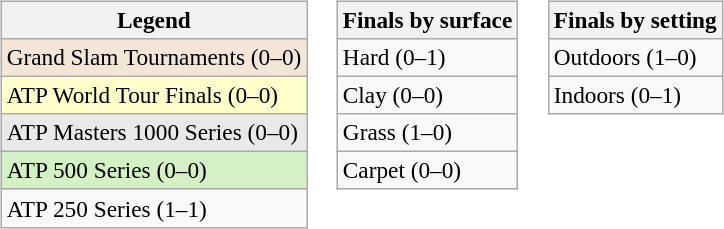<table>
<tr valign=top>
<td><br><table class=wikitable style=font-size:97%>
<tr>
<th>Legend</th>
</tr>
<tr style="background:#f3e6d7;">
<td>Grand Slam Tournaments (0–0)</td>
</tr>
<tr style="background:#ffc;">
<td>ATP World Tour Finals (0–0)</td>
</tr>
<tr style="background:#e9e9e9;">
<td>ATP Masters 1000 Series (0–0)</td>
</tr>
<tr style="background:#d4f1c5;">
<td>ATP 500 Series (0–0)</td>
</tr>
<tr>
<td>ATP 250 Series (1–1)</td>
</tr>
</table>
</td>
<td><br><table class=wikitable style=font-size:97%>
<tr>
<th>Finals by surface</th>
</tr>
<tr>
<td>Hard (0–1)</td>
</tr>
<tr>
<td>Clay (0–0)</td>
</tr>
<tr>
<td>Grass (1–0)</td>
</tr>
<tr>
<td>Carpet (0–0)</td>
</tr>
</table>
</td>
<td><br><table class=wikitable style=font-size:97%>
<tr>
<th>Finals by setting</th>
</tr>
<tr>
<td>Outdoors (1–0)</td>
</tr>
<tr>
<td>Indoors (0–1)</td>
</tr>
</table>
</td>
</tr>
</table>
